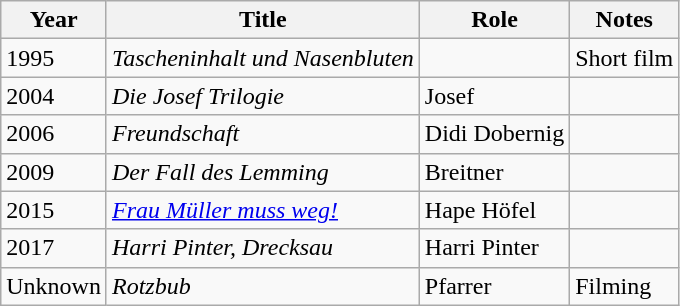<table class="wikitable">
<tr>
<th>Year</th>
<th>Title</th>
<th>Role</th>
<th>Notes</th>
</tr>
<tr>
<td rowspan="1">1995</td>
<td><em>Tascheninhalt und Nasenbluten</em></td>
<td></td>
<td>Short film</td>
</tr>
<tr>
<td>2004</td>
<td><em>Die Josef Trilogie</em></td>
<td>Josef</td>
<td></td>
</tr>
<tr>
<td>2006</td>
<td><em>Freundschaft</em></td>
<td>Didi Dobernig</td>
<td></td>
</tr>
<tr>
<td>2009</td>
<td><em>Der Fall des Lemming</em></td>
<td>Breitner</td>
<td></td>
</tr>
<tr>
<td>2015</td>
<td><em><a href='#'>Frau Müller muss weg!</a></em></td>
<td>Hape Höfel</td>
<td></td>
</tr>
<tr>
<td>2017</td>
<td><em>Harri Pinter, Drecksau</em></td>
<td>Harri Pinter</td>
<td></td>
</tr>
<tr>
<td>Unknown</td>
<td><em>Rotzbub</em></td>
<td>Pfarrer</td>
<td>Filming</td>
</tr>
</table>
